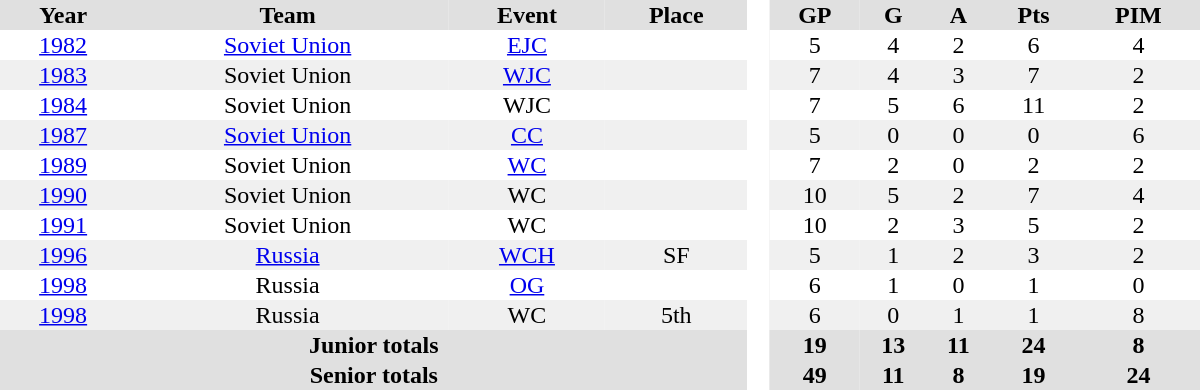<table border="0" cellpadding="1" cellspacing="0" style="text-align:center; width:50em">
<tr style="text-align:center; background:#e0e0e0;">
<th>Year</th>
<th>Team</th>
<th>Event</th>
<th>Place</th>
<th rowspan="99" style="text-align:center; background:#fff;"> </th>
<th>GP</th>
<th>G</th>
<th>A</th>
<th>Pts</th>
<th>PIM</th>
</tr>
<tr>
<td><a href='#'>1982</a></td>
<td><a href='#'>Soviet Union</a></td>
<td><a href='#'>EJC</a></td>
<td></td>
<td>5</td>
<td>4</td>
<td>2</td>
<td>6</td>
<td>4</td>
</tr>
<tr style="background:#f0f0f0;">
<td><a href='#'>1983</a></td>
<td>Soviet Union</td>
<td><a href='#'>WJC</a></td>
<td></td>
<td>7</td>
<td>4</td>
<td>3</td>
<td>7</td>
<td>2</td>
</tr>
<tr>
<td><a href='#'>1984</a></td>
<td>Soviet Union</td>
<td>WJC</td>
<td></td>
<td>7</td>
<td>5</td>
<td>6</td>
<td>11</td>
<td>2</td>
</tr>
<tr style="background:#f0f0f0;">
<td><a href='#'>1987</a></td>
<td><a href='#'>Soviet Union</a></td>
<td><a href='#'>CC</a></td>
<td></td>
<td>5</td>
<td>0</td>
<td>0</td>
<td>0</td>
<td>6</td>
</tr>
<tr>
<td><a href='#'>1989</a></td>
<td>Soviet Union</td>
<td><a href='#'>WC</a></td>
<td></td>
<td>7</td>
<td>2</td>
<td>0</td>
<td>2</td>
<td>2</td>
</tr>
<tr style="background:#f0f0f0;">
<td><a href='#'>1990</a></td>
<td>Soviet Union</td>
<td>WC</td>
<td></td>
<td>10</td>
<td>5</td>
<td>2</td>
<td>7</td>
<td>4</td>
</tr>
<tr>
<td><a href='#'>1991</a></td>
<td>Soviet Union</td>
<td>WC</td>
<td></td>
<td>10</td>
<td>2</td>
<td>3</td>
<td>5</td>
<td>2</td>
</tr>
<tr style="background:#f0f0f0;">
<td><a href='#'>1996</a></td>
<td><a href='#'>Russia</a></td>
<td><a href='#'>WCH</a></td>
<td>SF</td>
<td>5</td>
<td>1</td>
<td>2</td>
<td>3</td>
<td>2</td>
</tr>
<tr>
<td><a href='#'>1998</a></td>
<td>Russia</td>
<td><a href='#'>OG</a></td>
<td></td>
<td>6</td>
<td>1</td>
<td>0</td>
<td>1</td>
<td>0</td>
</tr>
<tr style="background:#f0f0f0;">
<td><a href='#'>1998</a></td>
<td>Russia</td>
<td>WC</td>
<td>5th</td>
<td>6</td>
<td>0</td>
<td>1</td>
<td>1</td>
<td>8</td>
</tr>
<tr style="background:#e0e0e0;">
<th colspan=4>Junior totals</th>
<th>19</th>
<th>13</th>
<th>11</th>
<th>24</th>
<th>8</th>
</tr>
<tr style="background:#e0e0e0;">
<th colspan=4>Senior totals</th>
<th>49</th>
<th>11</th>
<th>8</th>
<th>19</th>
<th>24</th>
</tr>
</table>
